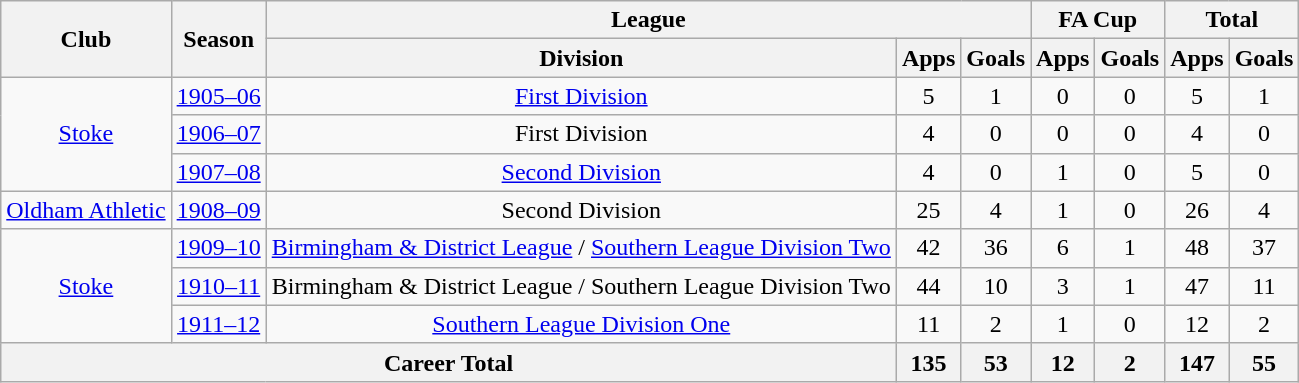<table class="wikitable" style="text-align: center;">
<tr>
<th rowspan="2">Club</th>
<th rowspan="2">Season</th>
<th colspan="3">League</th>
<th colspan="2">FA Cup</th>
<th colspan="2">Total</th>
</tr>
<tr>
<th>Division</th>
<th>Apps</th>
<th>Goals</th>
<th>Apps</th>
<th>Goals</th>
<th>Apps</th>
<th>Goals</th>
</tr>
<tr>
<td rowspan="3"><a href='#'>Stoke</a></td>
<td><a href='#'>1905–06</a></td>
<td><a href='#'>First Division</a></td>
<td>5</td>
<td>1</td>
<td>0</td>
<td>0</td>
<td>5</td>
<td>1</td>
</tr>
<tr>
<td><a href='#'>1906–07</a></td>
<td>First Division</td>
<td>4</td>
<td>0</td>
<td>0</td>
<td>0</td>
<td>4</td>
<td>0</td>
</tr>
<tr>
<td><a href='#'>1907–08</a></td>
<td><a href='#'>Second Division</a></td>
<td>4</td>
<td>0</td>
<td>1</td>
<td>0</td>
<td>5</td>
<td>0</td>
</tr>
<tr>
<td><a href='#'>Oldham Athletic</a></td>
<td><a href='#'>1908–09</a></td>
<td>Second Division</td>
<td>25</td>
<td>4</td>
<td>1</td>
<td>0</td>
<td>26</td>
<td>4</td>
</tr>
<tr>
<td rowspan="3"><a href='#'>Stoke</a></td>
<td><a href='#'>1909–10</a></td>
<td><a href='#'>Birmingham & District League</a> / <a href='#'>Southern League Division Two</a></td>
<td>42</td>
<td>36</td>
<td>6</td>
<td>1</td>
<td>48</td>
<td>37</td>
</tr>
<tr>
<td><a href='#'>1910–11</a></td>
<td>Birmingham & District League / Southern League Division Two</td>
<td>44</td>
<td>10</td>
<td>3</td>
<td>1</td>
<td>47</td>
<td>11</td>
</tr>
<tr>
<td><a href='#'>1911–12</a></td>
<td><a href='#'>Southern League Division One</a></td>
<td>11</td>
<td>2</td>
<td>1</td>
<td>0</td>
<td>12</td>
<td>2</td>
</tr>
<tr>
<th colspan="3">Career Total</th>
<th>135</th>
<th>53</th>
<th>12</th>
<th>2</th>
<th>147</th>
<th>55</th>
</tr>
</table>
